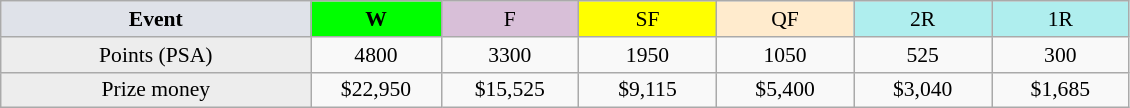<table class=wikitable style=font-size:90%;text-align:center>
<tr>
<td width=200 colspan=1 bgcolor=#dfe2e9><strong>Event</strong></td>
<td width=80 bgcolor=lime><strong>W</strong></td>
<td width=85 bgcolor=#D8BFD8>F</td>
<td width=85 bgcolor=#FFFF00>SF</td>
<td width=85 bgcolor=#ffebcd>QF</td>
<td width=85 bgcolor=#afeeee>2R</td>
<td width=85 bgcolor=#afeeee>1R</td>
</tr>
<tr>
<td bgcolor=#EDEDED>Points (PSA)</td>
<td>4800</td>
<td>3300</td>
<td>1950</td>
<td>1050</td>
<td>525</td>
<td>300</td>
</tr>
<tr>
<td bgcolor=#EDEDED>Prize money</td>
<td>$22,950</td>
<td>$15,525</td>
<td>$9,115</td>
<td>$5,400</td>
<td>$3,040</td>
<td>$1,685</td>
</tr>
</table>
